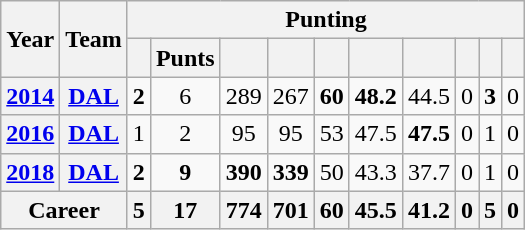<table class=wikitable style="text-align:center;">
<tr>
<th rowspan="2">Year</th>
<th rowspan="2">Team</th>
<th colspan="10">Punting</th>
</tr>
<tr>
<th></th>
<th>Punts</th>
<th></th>
<th></th>
<th></th>
<th></th>
<th></th>
<th></th>
<th></th>
<th></th>
</tr>
<tr>
<th><a href='#'>2014</a></th>
<th><a href='#'>DAL</a></th>
<td><strong>2</strong></td>
<td>6</td>
<td>289</td>
<td>267</td>
<td><strong>60</strong></td>
<td><strong>48.2</strong></td>
<td>44.5</td>
<td>0</td>
<td><strong>3</strong></td>
<td>0</td>
</tr>
<tr>
<th><a href='#'>2016</a></th>
<th><a href='#'>DAL</a></th>
<td>1</td>
<td>2</td>
<td>95</td>
<td>95</td>
<td>53</td>
<td>47.5</td>
<td><strong>47.5</strong></td>
<td>0</td>
<td>1</td>
<td>0</td>
</tr>
<tr>
<th><a href='#'>2018</a></th>
<th><a href='#'>DAL</a></th>
<td><strong>2</strong></td>
<td><strong>9</strong></td>
<td><strong>390</strong></td>
<td><strong>339</strong></td>
<td>50</td>
<td>43.3</td>
<td>37.7</td>
<td>0</td>
<td>1</td>
<td>0</td>
</tr>
<tr>
<th colspan="2">Career</th>
<th>5</th>
<th>17</th>
<th>774</th>
<th>701</th>
<th>60</th>
<th>45.5</th>
<th>41.2</th>
<th>0</th>
<th>5</th>
<th>0</th>
</tr>
</table>
